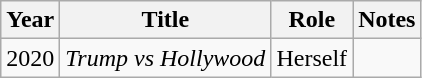<table class="wikitable sortable">
<tr>
<th>Year</th>
<th>Title</th>
<th>Role</th>
<th>Notes</th>
</tr>
<tr>
<td>2020</td>
<td><em>Trump vs Hollywood</em></td>
<td>Herself</td>
<td></td>
</tr>
</table>
